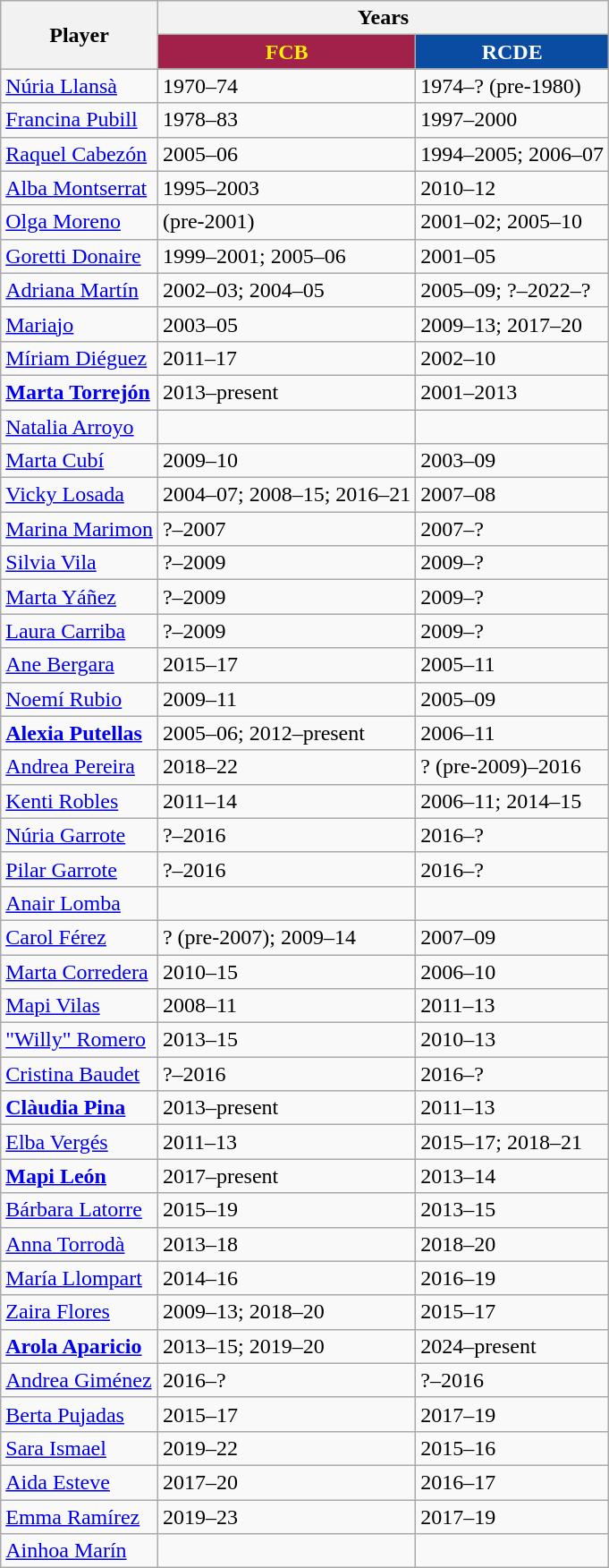<table class="wikitable">
<tr>
<th rowspan="2">Player</th>
<th colspan="2">Years</th>
</tr>
<tr>
<th style="color:#fff000; background-color:#A2214B;">FCB</th>
<th style="color:#fff; background-color:#094ca1;">RCDE</th>
</tr>
<tr>
<td><a href='#'>Núria Llansà</a> </td>
<td>1970–74</td>
<td>1974–? (pre-1980)</td>
</tr>
<tr>
<td><a href='#'>Francina Pubill</a> </td>
<td>1978–83</td>
<td>1997–2000</td>
</tr>
<tr>
<td><a href='#'>Raquel Cabezón</a> </td>
<td>2005–06</td>
<td>1994–2005; 2006–07</td>
</tr>
<tr>
<td><a href='#'>Alba Montserrat</a> </td>
<td>1995–2003</td>
<td>2010–12</td>
</tr>
<tr>
<td><a href='#'>Olga Moreno</a></td>
<td>(pre-2001)</td>
<td>2001–02; 2005–10</td>
</tr>
<tr>
<td><a href='#'>Goretti Donaire</a> </td>
<td>1999–2001; 2005–06</td>
<td>2001–05</td>
</tr>
<tr>
<td><a href='#'>Adriana Martín</a> </td>
<td>2002–03; 2004–05</td>
<td>2005–09; ?–2022–?</td>
</tr>
<tr>
<td><a href='#'>Mariajo</a> </td>
<td>2003–05</td>
<td>2009–13; 2017–20</td>
</tr>
<tr>
<td><a href='#'>Míriam Diéguez</a> </td>
<td>2011–17</td>
<td>2002–10</td>
</tr>
<tr>
<td><strong><a href='#'>Marta Torrejón</a> </strong></td>
<td>2013–present</td>
<td>2001–2013</td>
</tr>
<tr>
<td><a href='#'>Natalia Arroyo</a></td>
<td></td>
<td></td>
</tr>
<tr>
<td><a href='#'>Marta Cubí</a> </td>
<td>2009–10</td>
<td>2003–09</td>
</tr>
<tr>
<td><a href='#'>Vicky Losada</a> </td>
<td>2004–07; 2008–15; 2016–21</td>
<td>2007–08</td>
</tr>
<tr>
<td><a href='#'>Marina Marimon</a></td>
<td>?–2007</td>
<td>2007–?</td>
</tr>
<tr>
<td><a href='#'>Silvia Vila</a></td>
<td>?–2009</td>
<td>2009–?</td>
</tr>
<tr>
<td><a href='#'>Marta Yáñez</a></td>
<td>?–2009</td>
<td>2009–?</td>
</tr>
<tr>
<td><a href='#'>Laura Carriba</a></td>
<td>?–2009</td>
<td>2009–?</td>
</tr>
<tr>
<td><a href='#'>Ane Bergara</a> </td>
<td>2015–17</td>
<td>2005–11</td>
</tr>
<tr>
<td><a href='#'>Noemí Rubio</a> </td>
<td>2009–11</td>
<td>2005–09</td>
</tr>
<tr>
<td><strong><a href='#'>Alexia Putellas</a> </strong></td>
<td>2005–06; 2012–present</td>
<td>2006–11</td>
</tr>
<tr>
<td><a href='#'>Andrea Pereira</a> </td>
<td>2018–22</td>
<td>? (pre-2009)–2016</td>
</tr>
<tr>
<td> <a href='#'>Kenti Robles</a> </td>
<td>2011–14</td>
<td>2006–11; 2014–15</td>
</tr>
<tr>
<td><a href='#'>Núria Garrote</a></td>
<td>?–2016</td>
<td>2016–?</td>
</tr>
<tr>
<td><a href='#'>Pilar Garrote</a></td>
<td>?–2016</td>
<td>2016–?</td>
</tr>
<tr>
<td><a href='#'>Anair Lomba</a></td>
<td></td>
<td></td>
</tr>
<tr>
<td><a href='#'>Carol Férez</a> </td>
<td>? (pre-2007); 2009–14</td>
<td>2007–09</td>
</tr>
<tr>
<td><a href='#'>Marta Corredera</a> </td>
<td>2010–15</td>
<td>2006–10</td>
</tr>
<tr>
<td><a href='#'>Mapi Vilas</a> </td>
<td>2008–11</td>
<td>2011–13</td>
</tr>
<tr>
<td><a href='#'>"Willy" Romero</a></td>
<td>2013–15</td>
<td>2010–13</td>
</tr>
<tr>
<td><a href='#'>Cristina Baudet</a></td>
<td>?–2016</td>
<td>2016–?</td>
</tr>
<tr>
<td><strong><a href='#'>Clàudia Pina</a></strong></td>
<td>2013–present</td>
<td>2011–13</td>
</tr>
<tr>
<td><a href='#'>Elba Vergés</a></td>
<td>2011–13</td>
<td>2015–17; 2018–21</td>
</tr>
<tr>
<td><strong><a href='#'>Mapi León</a> </strong></td>
<td>2017–present</td>
<td>2013–14</td>
</tr>
<tr>
<td><a href='#'>Bárbara Latorre</a> </td>
<td>2015–19</td>
<td>2013–15</td>
</tr>
<tr>
<td><a href='#'>Anna Torrodà</a></td>
<td>2013–18</td>
<td>2018–20</td>
</tr>
<tr>
<td><a href='#'>María Llompart</a></td>
<td>2014–16</td>
<td>2016–19</td>
</tr>
<tr>
<td><a href='#'>Zaira Flores</a></td>
<td>2009–13; 2018–20</td>
<td>2015–17</td>
</tr>
<tr>
<td><strong><a href='#'>Arola Aparicio</a></strong></td>
<td>2013–15; 2019–20</td>
<td>2024–present</td>
</tr>
<tr>
<td><a href='#'>Andrea Giménez</a></td>
<td>2016–?</td>
<td>?–2016</td>
</tr>
<tr>
<td><a href='#'>Berta Pujadas</a></td>
<td>2015–17</td>
<td>2017–19</td>
</tr>
<tr>
<td> <a href='#'>Sara Ismael</a></td>
<td>2019–22</td>
<td>2015–16</td>
</tr>
<tr>
<td><a href='#'>Aida Esteve</a></td>
<td>2017–20</td>
<td>2016–17</td>
</tr>
<tr>
<td><a href='#'>Emma Ramírez</a></td>
<td>2019–23</td>
<td>2017–19</td>
</tr>
<tr>
<td><a href='#'>Ainhoa Marín</a></td>
<td></td>
<td></td>
</tr>
</table>
